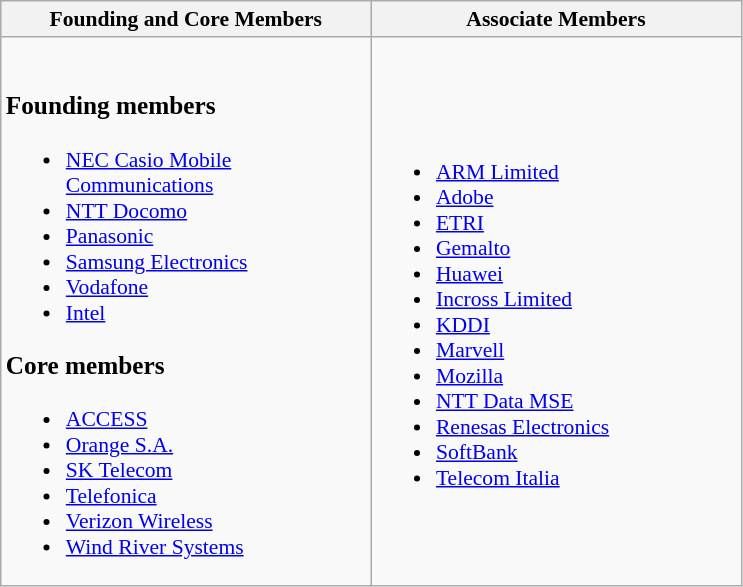<table class="wikitable" style="text-align:left; font-size: 90%;">
<tr>
<th width="240">Founding and Core Members</th>
<th width="240">Associate Members</th>
</tr>
<tr>
<td><br><h3>Founding members</h3><ul><li><a href='#'>NEC Casio Mobile Communications</a></li><li><a href='#'>NTT Docomo</a></li><li><a href='#'>Panasonic</a></li><li><a href='#'>Samsung Electronics</a></li><li><a href='#'>Vodafone</a></li><li><a href='#'>Intel</a></li></ul><h3>Core members</h3><ul><li><a href='#'>ACCESS</a></li><li><a href='#'>Orange S.A.</a></li><li><a href='#'>SK Telecom</a></li><li><a href='#'>Telefonica</a></li><li><a href='#'>Verizon Wireless</a></li><li><a href='#'>Wind River Systems</a></li></ul></td>
<td><br><ul><li><a href='#'>ARM Limited</a></li><li><a href='#'>Adobe</a></li><li><a href='#'>ETRI</a></li><li><a href='#'>Gemalto</a></li><li><a href='#'>Huawei</a></li><li><a href='#'>Incross Limited</a></li><li><a href='#'>KDDI</a></li><li><a href='#'>Marvell</a></li><li><a href='#'>Mozilla</a></li><li><a href='#'>NTT Data MSE</a></li><li><a href='#'>Renesas Electronics</a></li><li><a href='#'>SoftBank</a></li><li><a href='#'>Telecom Italia</a></li></ul></td>
</tr>
</table>
